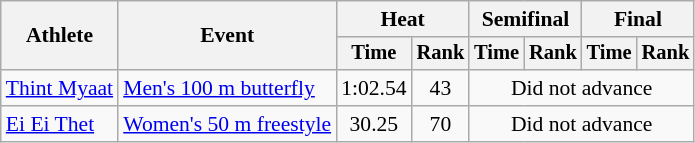<table class=wikitable style="font-size:90%">
<tr>
<th rowspan="2">Athlete</th>
<th rowspan="2">Event</th>
<th colspan="2">Heat</th>
<th colspan="2">Semifinal</th>
<th colspan="2">Final</th>
</tr>
<tr style="font-size:95%">
<th>Time</th>
<th>Rank</th>
<th>Time</th>
<th>Rank</th>
<th>Time</th>
<th>Rank</th>
</tr>
<tr align=center>
<td align=left><a href='#'>Thint Myaat</a></td>
<td align=left><a href='#'>Men's 100 m butterfly</a></td>
<td>1:02.54</td>
<td>43</td>
<td colspan=4>Did not advance</td>
</tr>
<tr align=center>
<td align=left><a href='#'>Ei Ei Thet</a></td>
<td align=left><a href='#'>Women's 50 m freestyle</a></td>
<td>30.25</td>
<td>70</td>
<td colspan=4>Did not advance</td>
</tr>
</table>
